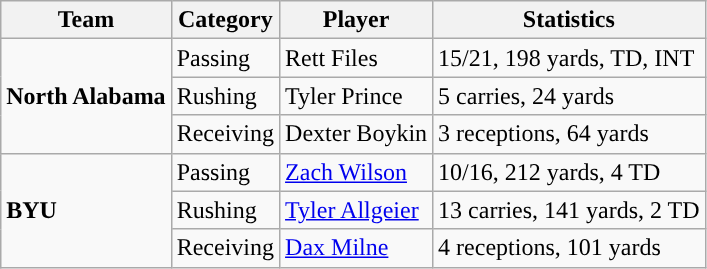<table class="wikitable" style="float: left;">
<tr>
<th>Team</th>
<th>Category</th>
<th>Player</th>
<th>Statistics</th>
</tr>
<tr>
<td rowspan=3><strong>North Alabama</strong></td>
<td>Passing</td>
<td>Rett Files</td>
<td>15/21, 198 yards, TD, INT</td>
</tr>
<tr>
<td>Rushing</td>
<td>Tyler Prince</td>
<td>5 carries, 24 yards</td>
</tr>
<tr>
<td>Receiving</td>
<td>Dexter Boykin</td>
<td>3 receptions, 64 yards</td>
</tr>
<tr>
<td rowspan=3><strong>BYU</strong></td>
<td>Passing</td>
<td><a href='#'>Zach Wilson</a></td>
<td>10/16, 212 yards, 4 TD</td>
</tr>
<tr>
<td>Rushing</td>
<td><a href='#'>Tyler Allgeier</a></td>
<td>13 carries, 141 yards, 2 TD</td>
</tr>
<tr>
<td>Receiving</td>
<td><a href='#'>Dax Milne</a></td>
<td>4 receptions, 101 yards</td>
</tr>
</table>
